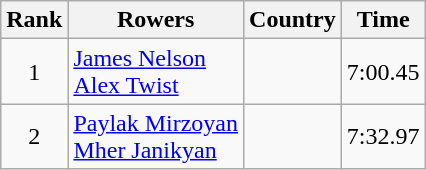<table class="wikitable" style="text-align:center">
<tr>
<th>Rank</th>
<th>Rowers</th>
<th>Country</th>
<th>Time</th>
</tr>
<tr>
<td>1</td>
<td align="left"><a href='#'>James Nelson</a><br><a href='#'>Alex Twist</a></td>
<td align="left"></td>
<td>7:00.45</td>
</tr>
<tr>
<td>2</td>
<td align="left"><a href='#'>Paylak Mirzoyan</a><br><a href='#'>Mher Janikyan</a></td>
<td align="left"></td>
<td>7:32.97</td>
</tr>
</table>
